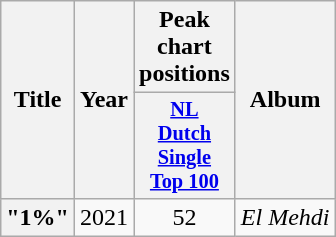<table class="wikitable plainrowheaders" style="text-align:center;">
<tr>
<th scope="col" rowspan="2">Title</th>
<th scope="col" rowspan="2">Year</th>
<th scope="col" colspan="1">Peak chart positions</th>
<th scope="col" rowspan="2">Album</th>
</tr>
<tr>
<th scope="col" style="width:3em;font-size:85%;"><a href='#'>NL<br>Dutch<br>Single<br>Top 100</a><br></th>
</tr>
<tr>
<th scope="row">"1%"<br></th>
<td>2021</td>
<td>52</td>
<td><em>El Mehdi</em></td>
</tr>
</table>
